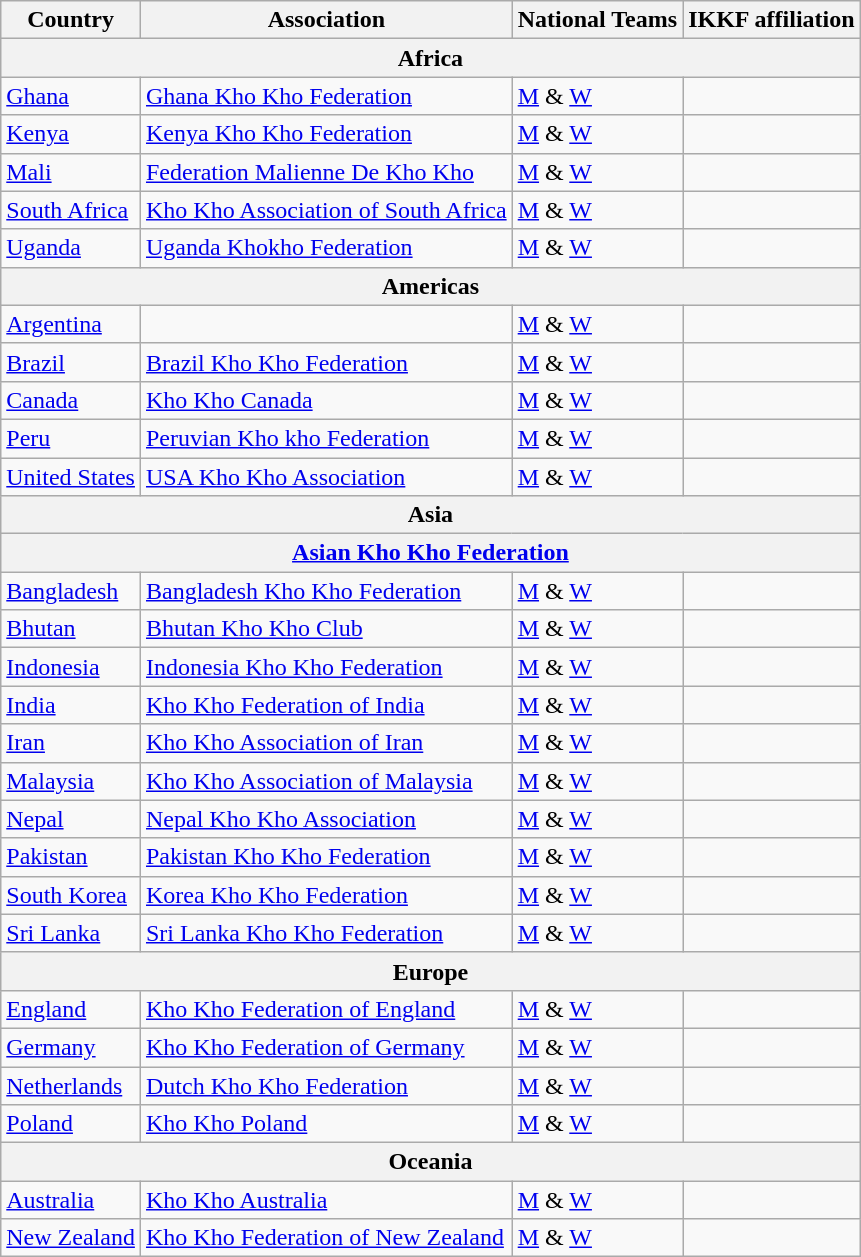<table class="wikitable sortable mw-collapsible mw-collapsed">
<tr>
<th>Country</th>
<th>Association</th>
<th>National Teams</th>
<th>IKKF affiliation</th>
</tr>
<tr>
<th colspan="4" style="text-align:center;">Africa</th>
</tr>
<tr>
<td><a href='#'>Ghana</a></td>
<td><a href='#'>Ghana Kho Kho Federation</a></td>
<td><a href='#'>M</a> & <a href='#'>W</a></td>
<td></td>
</tr>
<tr>
<td><a href='#'>Kenya</a></td>
<td><a href='#'>Kenya Kho Kho Federation</a></td>
<td><a href='#'>M</a> & <a href='#'>W</a></td>
<td></td>
</tr>
<tr>
<td><a href='#'>Mali</a></td>
<td><a href='#'>Federation Malienne De Kho Kho</a></td>
<td><a href='#'>M</a> & <a href='#'>W</a></td>
<td></td>
</tr>
<tr>
<td><a href='#'>South Africa</a></td>
<td><a href='#'>Kho Kho Association of South Africa</a></td>
<td><a href='#'>M</a> & <a href='#'>W</a></td>
<td></td>
</tr>
<tr>
<td><a href='#'>Uganda</a></td>
<td><a href='#'>Uganda Khokho Federation</a></td>
<td><a href='#'>M</a> & <a href='#'>W</a></td>
<td></td>
</tr>
<tr>
<th colspan="4" style="text-align:center;">Americas</th>
</tr>
<tr>
<td><a href='#'>Argentina</a></td>
<td></td>
<td><a href='#'>M</a> & <a href='#'>W</a></td>
<td></td>
</tr>
<tr>
<td><a href='#'>Brazil</a></td>
<td><a href='#'>Brazil Kho Kho Federation</a></td>
<td><a href='#'>M</a> & <a href='#'>W</a></td>
<td></td>
</tr>
<tr>
<td><a href='#'>Canada</a></td>
<td><a href='#'>Kho Kho Canada</a></td>
<td><a href='#'>M</a> & <a href='#'>W</a></td>
<td></td>
</tr>
<tr>
<td><a href='#'>Peru</a></td>
<td><a href='#'>Peruvian Kho kho Federation</a></td>
<td><a href='#'>M</a> & <a href='#'>W</a></td>
<td></td>
</tr>
<tr>
<td><a href='#'>United States</a></td>
<td><a href='#'>USA Kho Kho Association</a></td>
<td><a href='#'>M</a> & <a href='#'>W</a></td>
<td></td>
</tr>
<tr>
<th colspan="4" style="text-align:center;">Asia</th>
</tr>
<tr>
<th colspan="4"><a href='#'>Asian Kho Kho Federation</a></th>
</tr>
<tr>
<td><a href='#'>Bangladesh</a></td>
<td><a href='#'>Bangladesh Kho Kho Federation</a></td>
<td><a href='#'>M</a> & <a href='#'>W</a></td>
<td></td>
</tr>
<tr>
<td><a href='#'>Bhutan</a></td>
<td><a href='#'>Bhutan Kho Kho Club</a></td>
<td><a href='#'>M</a> & <a href='#'>W</a></td>
<td></td>
</tr>
<tr>
<td><a href='#'>Indonesia</a></td>
<td><a href='#'>Indonesia Kho Kho Federation</a></td>
<td><a href='#'>M</a> & <a href='#'>W</a></td>
<td></td>
</tr>
<tr>
<td><a href='#'>India</a></td>
<td><a href='#'>Kho Kho Federation of India</a></td>
<td><a href='#'>M</a> & <a href='#'>W</a></td>
<td></td>
</tr>
<tr>
<td><a href='#'>Iran</a></td>
<td><a href='#'>Kho Kho Association of Iran</a></td>
<td><a href='#'>M</a> & <a href='#'>W</a></td>
<td></td>
</tr>
<tr>
<td><a href='#'>Malaysia</a></td>
<td><a href='#'>Kho Kho Association of Malaysia</a></td>
<td><a href='#'>M</a> & <a href='#'>W</a></td>
<td></td>
</tr>
<tr>
<td><a href='#'>Nepal</a></td>
<td><a href='#'>Nepal Kho Kho Association</a></td>
<td><a href='#'>M</a> & <a href='#'>W</a></td>
<td></td>
</tr>
<tr>
<td><a href='#'>Pakistan</a></td>
<td><a href='#'>Pakistan Kho Kho Federation</a></td>
<td><a href='#'>M</a> & <a href='#'>W</a></td>
<td></td>
</tr>
<tr>
<td><a href='#'>South Korea</a></td>
<td><a href='#'>Korea Kho Kho Federation</a></td>
<td><a href='#'>M</a> & <a href='#'>W</a></td>
<td></td>
</tr>
<tr>
<td><a href='#'>Sri Lanka</a></td>
<td><a href='#'>Sri Lanka Kho Kho Federation</a></td>
<td><a href='#'>M</a> & <a href='#'>W</a></td>
<td></td>
</tr>
<tr>
<th colspan="4" style="text-align:center;">Europe</th>
</tr>
<tr>
<td><a href='#'>England</a></td>
<td><a href='#'>Kho Kho Federation of England</a></td>
<td><a href='#'>M</a> & <a href='#'>W</a></td>
<td></td>
</tr>
<tr>
<td><a href='#'>Germany</a></td>
<td><a href='#'>Kho Kho Federation of Germany</a></td>
<td><a href='#'>M</a> & <a href='#'>W</a></td>
<td></td>
</tr>
<tr>
<td><a href='#'>Netherlands</a></td>
<td><a href='#'>Dutch Kho Kho Federation</a></td>
<td><a href='#'>M</a> & <a href='#'>W</a></td>
<td></td>
</tr>
<tr>
<td><a href='#'>Poland</a></td>
<td><a href='#'>Kho Kho Poland</a></td>
<td><a href='#'>M</a> & <a href='#'>W</a></td>
<td></td>
</tr>
<tr>
<th colspan="4" style="text-align:center;">Oceania</th>
</tr>
<tr>
<td><a href='#'>Australia</a></td>
<td><a href='#'>Kho Kho Australia</a></td>
<td><a href='#'>M</a> & <a href='#'>W</a></td>
<td></td>
</tr>
<tr>
<td><a href='#'>New Zealand</a></td>
<td><a href='#'>Kho Kho Federation of New Zealand</a></td>
<td><a href='#'>M</a> & <a href='#'>W</a></td>
<td></td>
</tr>
</table>
